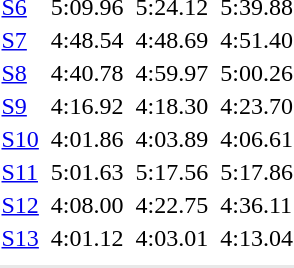<table>
<tr>
<td><a href='#'>S6</a></td>
<td></td>
<td>5:09.96</td>
<td></td>
<td>5:24.12</td>
<td></td>
<td>5:39.88</td>
</tr>
<tr>
<td><a href='#'>S7</a></td>
<td></td>
<td>4:48.54</td>
<td></td>
<td>4:48.69</td>
<td></td>
<td>4:51.40</td>
</tr>
<tr>
<td><a href='#'>S8</a></td>
<td></td>
<td>4:40.78</td>
<td></td>
<td>4:59.97</td>
<td></td>
<td>5:00.26</td>
</tr>
<tr>
<td><a href='#'>S9</a></td>
<td></td>
<td>4:16.92</td>
<td></td>
<td>4:18.30</td>
<td></td>
<td>4:23.70</td>
</tr>
<tr>
<td><a href='#'>S10</a></td>
<td></td>
<td>4:01.86</td>
<td></td>
<td>4:03.89</td>
<td></td>
<td>4:06.61</td>
</tr>
<tr>
<td><a href='#'>S11</a></td>
<td></td>
<td>5:01.63</td>
<td></td>
<td>5:17.56</td>
<td></td>
<td>5:17.86</td>
</tr>
<tr>
<td><a href='#'>S12</a></td>
<td></td>
<td>4:08.00</td>
<td></td>
<td>4:22.75</td>
<td></td>
<td>4:36.11</td>
</tr>
<tr>
<td><a href='#'>S13</a></td>
<td></td>
<td>4:01.12</td>
<td></td>
<td>4:03.01</td>
<td></td>
<td>4:13.04</td>
</tr>
<tr>
<td colspan=7></td>
</tr>
<tr>
</tr>
<tr bgcolor= e8e8e8>
<td colspan=7></td>
</tr>
</table>
